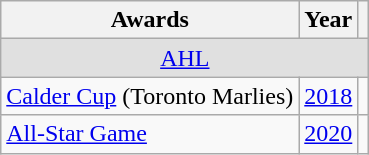<table class="wikitable">
<tr>
<th>Awards</th>
<th>Year</th>
<th></th>
</tr>
<tr ALIGN="center" bgcolor="#e0e0e0">
<td colspan="3"><a href='#'>AHL</a></td>
</tr>
<tr>
<td><a href='#'>Calder Cup</a> (Toronto Marlies)</td>
<td><a href='#'>2018</a></td>
<td></td>
</tr>
<tr>
<td><a href='#'>All-Star Game</a></td>
<td><a href='#'>2020</a></td>
<td></td>
</tr>
</table>
